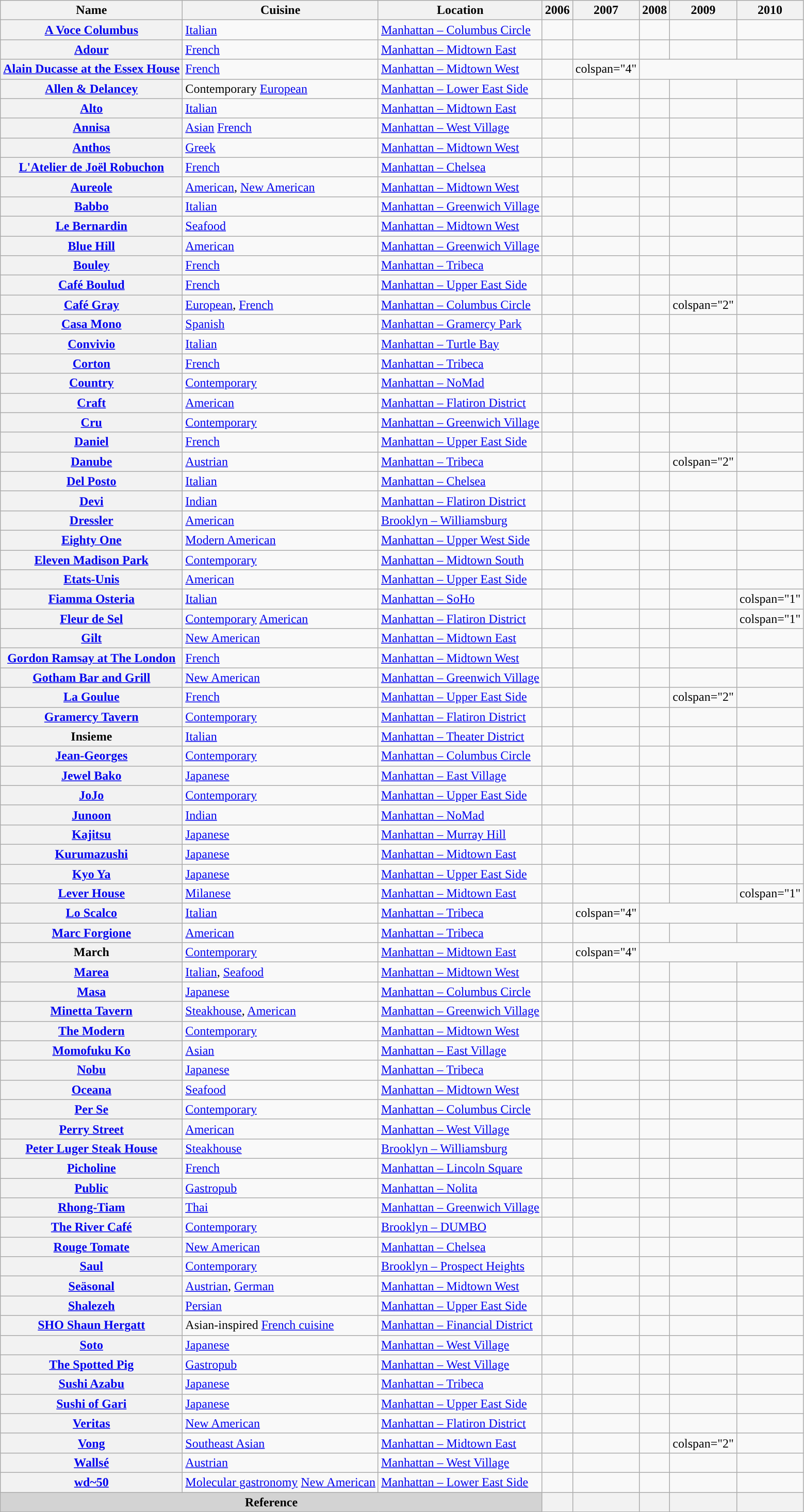<table class="wikitable sortable plainrowheaders" style="text-align:left;"">
<tr>
<th scope="col">Name</th>
<th scope="col">Cuisine</th>
<th scope="col">Location</th>
<th scope="col">2006</th>
<th scope="col">2007</th>
<th scope="col">2008</th>
<th scope="col">2009</th>
<th scope="col">2010</th>
</tr>
<tr>
<th scope="row"><a href='#'>A Voce Columbus</a></th>
<td><a href='#'>Italian</a></td>
<td><a href='#'>Manhattan – Columbus Circle</a></td>
<td></td>
<td></td>
<td></td>
<td></td>
<td></td>
</tr>
<tr>
<th scope="row"><a href='#'>Adour</a></th>
<td><a href='#'>French</a></td>
<td><a href='#'>Manhattan – Midtown East</a></td>
<td></td>
<td></td>
<td></td>
<td></td>
<td></td>
</tr>
<tr>
<th scope="row"><a href='#'>Alain Ducasse at the Essex House</a></th>
<td><a href='#'>French</a></td>
<td><a href='#'>Manhattan – Midtown West</a></td>
<td></td>
<td>colspan="4" </td>
</tr>
<tr>
<th scope="row"><a href='#'>Allen & Delancey</a></th>
<td>Contemporary <a href='#'>European</a></td>
<td><a href='#'>Manhattan – Lower East Side</a></td>
<td></td>
<td></td>
<td></td>
<td></td>
<td></td>
</tr>
<tr>
<th scope="row"><a href='#'>Alto</a></th>
<td><a href='#'>Italian</a></td>
<td><a href='#'>Manhattan – Midtown East</a></td>
<td></td>
<td></td>
<td></td>
<td></td>
<td></td>
</tr>
<tr>
<th scope="row"><a href='#'>Annisa</a></th>
<td><a href='#'>Asian</a> <a href='#'>French</a></td>
<td><a href='#'>Manhattan – West Village</a></td>
<td></td>
<td></td>
<td></td>
<td></td>
<td></td>
</tr>
<tr>
<th scope="row"><a href='#'>Anthos</a></th>
<td><a href='#'>Greek</a></td>
<td><a href='#'>Manhattan – Midtown West</a></td>
<td></td>
<td></td>
<td></td>
<td></td>
<td></td>
</tr>
<tr>
<th scope="row"><a href='#'>L'Atelier de Joël Robuchon</a></th>
<td><a href='#'>French</a></td>
<td><a href='#'>Manhattan – Chelsea</a></td>
<td></td>
<td></td>
<td></td>
<td></td>
<td></td>
</tr>
<tr>
<th scope="row"><a href='#'>Aureole</a></th>
<td><a href='#'>American</a>, <a href='#'>New American</a></td>
<td><a href='#'>Manhattan – Midtown West</a></td>
<td></td>
<td></td>
<td></td>
<td></td>
<td></td>
</tr>
<tr>
<th scope="row"><a href='#'>Babbo</a></th>
<td><a href='#'>Italian</a></td>
<td><a href='#'>Manhattan – Greenwich Village</a></td>
<td></td>
<td></td>
<td></td>
<td></td>
<td></td>
</tr>
<tr>
<th scope="row"><a href='#'>Le Bernardin</a></th>
<td><a href='#'>Seafood</a></td>
<td><a href='#'>Manhattan – Midtown West</a></td>
<td></td>
<td></td>
<td></td>
<td></td>
<td></td>
</tr>
<tr>
<th scope="row"><a href='#'>Blue Hill</a></th>
<td><a href='#'>American</a></td>
<td><a href='#'>Manhattan – Greenwich Village</a></td>
<td></td>
<td></td>
<td></td>
<td></td>
<td></td>
</tr>
<tr>
<th scope="row"><a href='#'>Bouley</a></th>
<td><a href='#'>French</a></td>
<td><a href='#'>Manhattan – Tribeca</a></td>
<td></td>
<td></td>
<td></td>
<td></td>
<td></td>
</tr>
<tr>
<th scope="row"><a href='#'>Café Boulud</a></th>
<td><a href='#'>French</a></td>
<td><a href='#'>Manhattan – Upper East Side</a></td>
<td></td>
<td></td>
<td></td>
<td></td>
<td></td>
</tr>
<tr>
<th scope="row"><a href='#'>Café Gray</a></th>
<td><a href='#'>European</a>, <a href='#'>French</a></td>
<td><a href='#'>Manhattan – Columbus Circle</a></td>
<td></td>
<td></td>
<td></td>
<td>colspan="2" </td>
</tr>
<tr>
<th scope="row"><a href='#'>Casa Mono</a></th>
<td><a href='#'>Spanish</a></td>
<td><a href='#'>Manhattan – Gramercy Park</a></td>
<td></td>
<td></td>
<td></td>
<td></td>
<td></td>
</tr>
<tr>
<th scope="row"><a href='#'>Convivio</a></th>
<td><a href='#'>Italian</a></td>
<td><a href='#'>Manhattan – Turtle Bay</a></td>
<td></td>
<td></td>
<td></td>
<td></td>
<td></td>
</tr>
<tr>
<th scope="row"><a href='#'>Corton</a></th>
<td><a href='#'>French</a></td>
<td><a href='#'>Manhattan – Tribeca</a></td>
<td></td>
<td></td>
<td></td>
<td></td>
<td></td>
</tr>
<tr>
<th scope="row"><a href='#'>Country</a></th>
<td><a href='#'>Contemporary</a></td>
<td><a href='#'>Manhattan – NoMad</a></td>
<td></td>
<td></td>
<td></td>
<td></td>
<td></td>
</tr>
<tr>
<th scope="row"><a href='#'>Craft</a></th>
<td><a href='#'>American</a></td>
<td><a href='#'>Manhattan – Flatiron District</a></td>
<td></td>
<td></td>
<td></td>
<td></td>
<td></td>
</tr>
<tr>
<th scope="row"><a href='#'>Cru</a></th>
<td><a href='#'>Contemporary</a></td>
<td><a href='#'>Manhattan – Greenwich Village</a></td>
<td></td>
<td></td>
<td></td>
<td></td>
<td></td>
</tr>
<tr>
<th scope="row"><a href='#'>Daniel</a></th>
<td><a href='#'>French</a></td>
<td><a href='#'>Manhattan – Upper East Side</a></td>
<td></td>
<td></td>
<td></td>
<td></td>
<td></td>
</tr>
<tr>
<th scope="row"><a href='#'>Danube</a></th>
<td><a href='#'>Austrian</a></td>
<td><a href='#'>Manhattan – Tribeca</a></td>
<td></td>
<td></td>
<td></td>
<td>colspan="2" </td>
</tr>
<tr>
<th scope="row"><a href='#'>Del Posto</a></th>
<td><a href='#'>Italian</a></td>
<td><a href='#'>Manhattan – Chelsea</a></td>
<td></td>
<td></td>
<td></td>
<td></td>
<td></td>
</tr>
<tr>
<th scope="row"><a href='#'>Devi</a></th>
<td><a href='#'>Indian</a></td>
<td><a href='#'>Manhattan – Flatiron District</a></td>
<td></td>
<td></td>
<td></td>
<td></td>
<td></td>
</tr>
<tr>
<th scope="row"><a href='#'>Dressler</a></th>
<td><a href='#'>American</a></td>
<td><a href='#'>Brooklyn  – Williamsburg</a></td>
<td></td>
<td></td>
<td></td>
<td></td>
<td></td>
</tr>
<tr>
<th scope="row"><a href='#'>Eighty One</a></th>
<td><a href='#'>Modern American</a></td>
<td><a href='#'>Manhattan – Upper West Side</a></td>
<td></td>
<td></td>
<td></td>
<td></td>
<td></td>
</tr>
<tr>
<th scope="row"><a href='#'>Eleven Madison Park</a></th>
<td><a href='#'>Contemporary</a> </td>
<td><a href='#'>Manhattan – Midtown South</a></td>
<td></td>
<td></td>
<td></td>
<td></td>
<td></td>
</tr>
<tr>
<th scope="row"><a href='#'>Etats-Unis</a></th>
<td><a href='#'>American</a></td>
<td><a href='#'>Manhattan – Upper East Side</a></td>
<td></td>
<td></td>
<td></td>
<td></td>
<td></td>
</tr>
<tr>
<th scope="row"><a href='#'>Fiamma Osteria</a></th>
<td><a href='#'>Italian</a></td>
<td><a href='#'>Manhattan – SoHo</a></td>
<td></td>
<td></td>
<td></td>
<td></td>
<td>colspan="1" </td>
</tr>
<tr>
<th scope="row"><a href='#'>Fleur de Sel</a></th>
<td><a href='#'>Contemporary</a> <a href='#'>American</a></td>
<td><a href='#'>Manhattan – Flatiron District</a></td>
<td></td>
<td></td>
<td></td>
<td></td>
<td>colspan="1" </td>
</tr>
<tr>
<th scope="row"><a href='#'>Gilt</a></th>
<td><a href='#'>New American</a></td>
<td><a href='#'>Manhattan – Midtown East</a></td>
<td></td>
<td></td>
<td></td>
<td></td>
<td></td>
</tr>
<tr>
<th scope="row"><a href='#'>Gordon Ramsay at The London</a></th>
<td><a href='#'>French</a></td>
<td><a href='#'>Manhattan – Midtown West</a></td>
<td></td>
<td></td>
<td></td>
<td></td>
<td></td>
</tr>
<tr>
<th scope="row"><a href='#'>Gotham Bar and Grill</a></th>
<td><a href='#'>New American</a></td>
<td><a href='#'>Manhattan – Greenwich Village</a></td>
<td></td>
<td></td>
<td></td>
<td></td>
<td></td>
</tr>
<tr>
<th scope="row"><a href='#'>La Goulue</a></th>
<td><a href='#'>French</a></td>
<td><a href='#'>Manhattan – Upper East Side</a></td>
<td></td>
<td></td>
<td></td>
<td>colspan="2" </td>
</tr>
<tr>
<th scope="row"><a href='#'>Gramercy Tavern</a></th>
<td><a href='#'>Contemporary</a></td>
<td><a href='#'>Manhattan – Flatiron District</a></td>
<td></td>
<td></td>
<td></td>
<td></td>
<td></td>
</tr>
<tr>
<th scope="row">Insieme</th>
<td><a href='#'>Italian</a></td>
<td><a href='#'>Manhattan – Theater District</a></td>
<td></td>
<td></td>
<td></td>
<td></td>
<td></td>
</tr>
<tr>
<th scope="row"><a href='#'>Jean-Georges</a></th>
<td><a href='#'>Contemporary</a></td>
<td><a href='#'>Manhattan – Columbus Circle</a></td>
<td></td>
<td></td>
<td></td>
<td></td>
<td></td>
</tr>
<tr>
<th scope="row"><a href='#'>Jewel Bako</a></th>
<td><a href='#'>Japanese</a></td>
<td><a href='#'>Manhattan – East Village</a></td>
<td></td>
<td></td>
<td></td>
<td></td>
<td></td>
</tr>
<tr>
<th scope="row"><a href='#'>JoJo</a></th>
<td><a href='#'>Contemporary</a></td>
<td><a href='#'>Manhattan – Upper East Side</a></td>
<td></td>
<td></td>
<td></td>
<td></td>
<td></td>
</tr>
<tr>
<th scope="row"><a href='#'>Junoon</a></th>
<td><a href='#'>Indian</a></td>
<td><a href='#'>Manhattan – NoMad</a></td>
<td></td>
<td></td>
<td></td>
<td></td>
<td></td>
</tr>
<tr>
<th scope="row"><a href='#'>Kajitsu</a></th>
<td><a href='#'>Japanese</a></td>
<td><a href='#'>Manhattan – Murray Hill</a></td>
<td></td>
<td></td>
<td></td>
<td></td>
<td></td>
</tr>
<tr>
<th scope="row"><a href='#'>Kurumazushi</a></th>
<td><a href='#'>Japanese</a></td>
<td><a href='#'>Manhattan – Midtown East</a></td>
<td></td>
<td></td>
<td></td>
<td></td>
<td></td>
</tr>
<tr>
<th scope="row"><a href='#'>Kyo Ya</a></th>
<td><a href='#'>Japanese</a></td>
<td><a href='#'>Manhattan – Upper East Side</a></td>
<td></td>
<td></td>
<td></td>
<td></td>
<td></td>
</tr>
<tr>
<th scope="row"><a href='#'>Lever House</a></th>
<td><a href='#'>Milanese</a></td>
<td><a href='#'>Manhattan – Midtown East</a></td>
<td></td>
<td></td>
<td></td>
<td></td>
<td>colspan="1" </td>
</tr>
<tr>
<th scope="row"><a href='#'>Lo Scalco</a></th>
<td><a href='#'>Italian</a></td>
<td><a href='#'>Manhattan – Tribeca</a></td>
<td></td>
<td>colspan="4" </td>
</tr>
<tr>
<th scope="row"><a href='#'>Marc Forgione</a></th>
<td><a href='#'>American</a></td>
<td><a href='#'>Manhattan – Tribeca</a></td>
<td></td>
<td></td>
<td></td>
<td></td>
<td></td>
</tr>
<tr>
<th scope="row">March</th>
<td><a href='#'>Contemporary</a></td>
<td><a href='#'>Manhattan – Midtown East</a></td>
<td></td>
<td>colspan="4" </td>
</tr>
<tr>
<th scope="row"><a href='#'>Marea</a></th>
<td><a href='#'>Italian</a>, <a href='#'>Seafood</a></td>
<td><a href='#'>Manhattan – Midtown West</a></td>
<td></td>
<td></td>
<td></td>
<td></td>
<td></td>
</tr>
<tr>
<th scope="row"><a href='#'>Masa</a></th>
<td><a href='#'>Japanese</a></td>
<td><a href='#'>Manhattan – Columbus Circle</a></td>
<td></td>
<td></td>
<td></td>
<td></td>
<td></td>
</tr>
<tr>
<th scope="row"><a href='#'>Minetta Tavern</a></th>
<td><a href='#'>Steakhouse</a>, <a href='#'>American</a></td>
<td><a href='#'>Manhattan – Greenwich Village</a></td>
<td></td>
<td></td>
<td></td>
<td></td>
<td></td>
</tr>
<tr>
<th scope="row"><a href='#'>The Modern</a></th>
<td><a href='#'>Contemporary</a></td>
<td><a href='#'>Manhattan – Midtown West</a></td>
<td></td>
<td></td>
<td></td>
<td></td>
<td></td>
</tr>
<tr>
<th scope="row"><a href='#'>Momofuku Ko</a></th>
<td><a href='#'>Asian</a></td>
<td><a href='#'>Manhattan – East Village</a></td>
<td></td>
<td></td>
<td></td>
<td></td>
<td></td>
</tr>
<tr>
<th scope="row"><a href='#'>Nobu</a></th>
<td><a href='#'>Japanese</a></td>
<td><a href='#'>Manhattan – Tribeca</a></td>
<td></td>
<td></td>
<td></td>
<td></td>
<td></td>
</tr>
<tr>
<th scope="row"><a href='#'>Oceana</a></th>
<td><a href='#'>Seafood</a></td>
<td><a href='#'>Manhattan – Midtown West</a></td>
<td></td>
<td></td>
<td></td>
<td></td>
<td></td>
</tr>
<tr>
<th scope="row"><a href='#'>Per Se</a></th>
<td><a href='#'>Contemporary</a></td>
<td><a href='#'>Manhattan – Columbus Circle</a></td>
<td></td>
<td></td>
<td></td>
<td></td>
<td></td>
</tr>
<tr>
<th scope="row"><a href='#'>Perry Street</a></th>
<td><a href='#'>American</a></td>
<td><a href='#'>Manhattan – West Village</a></td>
<td></td>
<td></td>
<td></td>
<td></td>
<td></td>
</tr>
<tr>
<th scope="row"><a href='#'>Peter Luger Steak House</a></th>
<td><a href='#'>Steakhouse</a></td>
<td><a href='#'>Brooklyn – Williamsburg</a></td>
<td></td>
<td></td>
<td></td>
<td></td>
<td></td>
</tr>
<tr>
<th scope="row"><a href='#'>Picholine</a></th>
<td><a href='#'>French</a></td>
<td><a href='#'>Manhattan – Lincoln Square</a></td>
<td></td>
<td></td>
<td></td>
<td></td>
<td></td>
</tr>
<tr>
<th scope="row"><a href='#'>Public</a></th>
<td><a href='#'>Gastropub</a></td>
<td><a href='#'>Manhattan – Nolita</a></td>
<td></td>
<td></td>
<td></td>
<td></td>
<td></td>
</tr>
<tr>
<th scope="row"><a href='#'>Rhong-Tiam</a></th>
<td><a href='#'>Thai</a></td>
<td><a href='#'>Manhattan – Greenwich Village</a></td>
<td></td>
<td></td>
<td></td>
<td></td>
<td></td>
</tr>
<tr>
<th scope="row"><a href='#'>The River Café</a></th>
<td><a href='#'>Contemporary</a></td>
<td><a href='#'>Brooklyn – DUMBO</a></td>
<td></td>
<td></td>
<td></td>
<td></td>
<td></td>
</tr>
<tr>
<th scope="row"><a href='#'>Rouge Tomate</a></th>
<td><a href='#'>New American</a></td>
<td><a href='#'>Manhattan – Chelsea</a></td>
<td></td>
<td></td>
<td></td>
<td></td>
<td></td>
</tr>
<tr>
<th scope="row"><a href='#'>Saul</a></th>
<td><a href='#'>Contemporary</a></td>
<td><a href='#'>Brooklyn – Prospect Heights</a></td>
<td></td>
<td></td>
<td></td>
<td></td>
<td></td>
</tr>
<tr>
<th scope="row"><a href='#'>Seäsonal</a></th>
<td><a href='#'>Austrian</a>, <a href='#'>German</a></td>
<td><a href='#'>Manhattan – Midtown West</a></td>
<td></td>
<td></td>
<td></td>
<td></td>
<td></td>
</tr>
<tr>
<th scope="row"><a href='#'>Shalezeh</a></th>
<td><a href='#'>Persian</a></td>
<td><a href='#'>Manhattan – Upper East Side</a></td>
<td></td>
<td></td>
<td></td>
<td></td>
<td></td>
</tr>
<tr>
<th scope="row"><a href='#'>SHO Shaun Hergatt</a></th>
<td>Asian-inspired <a href='#'>French cuisine</a></td>
<td><a href='#'>Manhattan – Financial District</a></td>
<td></td>
<td></td>
<td></td>
<td></td>
<td></td>
</tr>
<tr>
<th scope="row"><a href='#'>Soto</a></th>
<td><a href='#'>Japanese</a></td>
<td><a href='#'>Manhattan – West Village</a></td>
<td></td>
<td></td>
<td></td>
<td></td>
<td></td>
</tr>
<tr>
<th scope="row"><a href='#'>The Spotted Pig</a></th>
<td><a href='#'>Gastropub</a></td>
<td><a href='#'>Manhattan – West Village</a></td>
<td></td>
<td></td>
<td></td>
<td></td>
<td></td>
</tr>
<tr>
<th scope="row"><a href='#'>Sushi Azabu</a></th>
<td><a href='#'>Japanese</a></td>
<td><a href='#'>Manhattan – Tribeca</a></td>
<td></td>
<td></td>
<td></td>
<td></td>
<td></td>
</tr>
<tr>
<th scope="row"><a href='#'>Sushi of Gari</a></th>
<td><a href='#'>Japanese</a></td>
<td><a href='#'>Manhattan – Upper East Side</a></td>
<td></td>
<td></td>
<td></td>
<td></td>
<td></td>
</tr>
<tr>
<th scope="row"><a href='#'>Veritas</a></th>
<td><a href='#'>New American</a></td>
<td><a href='#'>Manhattan – Flatiron District</a></td>
<td></td>
<td></td>
<td></td>
<td></td>
<td></td>
</tr>
<tr>
<th scope="row"><a href='#'>Vong</a></th>
<td><a href='#'>Southeast Asian</a></td>
<td><a href='#'>Manhattan – Midtown East</a></td>
<td></td>
<td></td>
<td></td>
<td>colspan="2"  </td>
</tr>
<tr>
<th scope="row"><a href='#'>Wallsé</a></th>
<td><a href='#'>Austrian</a></td>
<td><a href='#'>Manhattan – West Village</a></td>
<td></td>
<td></td>
<td></td>
<td></td>
<td></td>
</tr>
<tr>
<th scope="row"><a href='#'>wd~50</a></th>
<td><a href='#'>Molecular gastronomy</a> <a href='#'>New American</a></td>
<td><a href='#'>Manhattan – Lower East Side</a></td>
<td></td>
<td></td>
<td></td>
<td></td>
<td></td>
</tr>
<tr>
<th colspan="3" style="text-align: center;background: lightgray;">Reference</th>
<th></th>
<th></th>
<th></th>
<th></th>
<th></th>
</tr>
</table>
